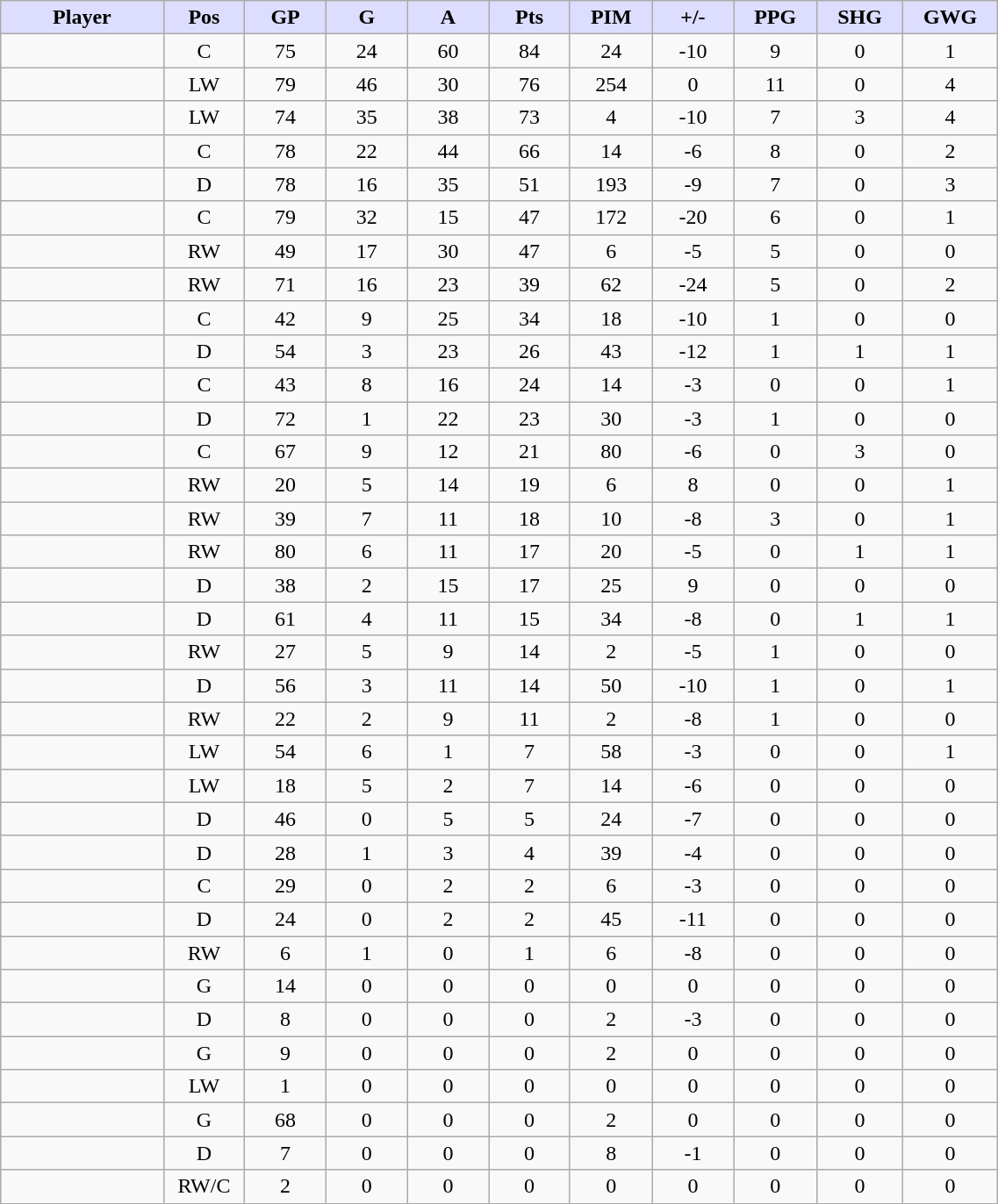<table style="width:60%;" class="wikitable sortable">
<tr style="text-align:center;">
<th style="background:#ddf; width:10%;">Player</th>
<th style="background:#ddf; width:3%;" title="Position">Pos</th>
<th style="background:#ddf; width:5%;" title="Games played">GP</th>
<th style="background:#ddf; width:5%;" title="Goals">G</th>
<th style="background:#ddf; width:5%;" title="Assists">A</th>
<th style="background:#ddf; width:5%;" title="Points">Pts</th>
<th style="background:#ddf; width:5%;" title="Penalties in Minutes">PIM</th>
<th style="background:#ddf; width:5%;" title="Plus/minus">+/-</th>
<th style="background:#ddf; width:5%;" title="Power play goals">PPG</th>
<th style="background:#ddf; width:5%;" title="Short-handed goals">SHG</th>
<th style="background:#ddf; width:5%;" title="Game-winning goals">GWG</th>
</tr>
<tr style="text-align:center;">
<td style="text-align:right;"></td>
<td>C</td>
<td>75</td>
<td>24</td>
<td>60</td>
<td>84</td>
<td>24</td>
<td>-10</td>
<td>9</td>
<td>0</td>
<td>1</td>
</tr>
<tr style="text-align:center;">
<td style="text-align:right;"></td>
<td>LW</td>
<td>79</td>
<td>46</td>
<td>30</td>
<td>76</td>
<td>254</td>
<td>0</td>
<td>11</td>
<td>0</td>
<td>4</td>
</tr>
<tr style="text-align:center;">
<td style="text-align:right;"></td>
<td>LW</td>
<td>74</td>
<td>35</td>
<td>38</td>
<td>73</td>
<td>4</td>
<td>-10</td>
<td>7</td>
<td>3</td>
<td>4</td>
</tr>
<tr style="text-align:center;">
<td style="text-align:right;"></td>
<td>C</td>
<td>78</td>
<td>22</td>
<td>44</td>
<td>66</td>
<td>14</td>
<td>-6</td>
<td>8</td>
<td>0</td>
<td>2</td>
</tr>
<tr style="text-align:center;">
<td style="text-align:right;"></td>
<td>D</td>
<td>78</td>
<td>16</td>
<td>35</td>
<td>51</td>
<td>193</td>
<td>-9</td>
<td>7</td>
<td>0</td>
<td>3</td>
</tr>
<tr style="text-align:center;">
<td style="text-align:right;"></td>
<td>C</td>
<td>79</td>
<td>32</td>
<td>15</td>
<td>47</td>
<td>172</td>
<td>-20</td>
<td>6</td>
<td>0</td>
<td>1</td>
</tr>
<tr style="text-align:center;">
<td style="text-align:right;"></td>
<td>RW</td>
<td>49</td>
<td>17</td>
<td>30</td>
<td>47</td>
<td>6</td>
<td>-5</td>
<td>5</td>
<td>0</td>
<td>0</td>
</tr>
<tr style="text-align:center;">
<td style="text-align:right;"></td>
<td>RW</td>
<td>71</td>
<td>16</td>
<td>23</td>
<td>39</td>
<td>62</td>
<td>-24</td>
<td>5</td>
<td>0</td>
<td>2</td>
</tr>
<tr style="text-align:center;">
<td style="text-align:right;"></td>
<td>C</td>
<td>42</td>
<td>9</td>
<td>25</td>
<td>34</td>
<td>18</td>
<td>-10</td>
<td>1</td>
<td>0</td>
<td>0</td>
</tr>
<tr style="text-align:center;">
<td style="text-align:right;"></td>
<td>D</td>
<td>54</td>
<td>3</td>
<td>23</td>
<td>26</td>
<td>43</td>
<td>-12</td>
<td>1</td>
<td>1</td>
<td>1</td>
</tr>
<tr style="text-align:center;">
<td style="text-align:right;"></td>
<td>C</td>
<td>43</td>
<td>8</td>
<td>16</td>
<td>24</td>
<td>14</td>
<td>-3</td>
<td>0</td>
<td>0</td>
<td>1</td>
</tr>
<tr style="text-align:center;">
<td style="text-align:right;"></td>
<td>D</td>
<td>72</td>
<td>1</td>
<td>22</td>
<td>23</td>
<td>30</td>
<td>-3</td>
<td>1</td>
<td>0</td>
<td>0</td>
</tr>
<tr style="text-align:center;">
<td style="text-align:right;"></td>
<td>C</td>
<td>67</td>
<td>9</td>
<td>12</td>
<td>21</td>
<td>80</td>
<td>-6</td>
<td>0</td>
<td>3</td>
<td>0</td>
</tr>
<tr style="text-align:center;">
<td style="text-align:right;"></td>
<td>RW</td>
<td>20</td>
<td>5</td>
<td>14</td>
<td>19</td>
<td>6</td>
<td>8</td>
<td>0</td>
<td>0</td>
<td>1</td>
</tr>
<tr style="text-align:center;">
<td style="text-align:right;"></td>
<td>RW</td>
<td>39</td>
<td>7</td>
<td>11</td>
<td>18</td>
<td>10</td>
<td>-8</td>
<td>3</td>
<td>0</td>
<td>1</td>
</tr>
<tr style="text-align:center;">
<td style="text-align:right;"></td>
<td>RW</td>
<td>80</td>
<td>6</td>
<td>11</td>
<td>17</td>
<td>20</td>
<td>-5</td>
<td>0</td>
<td>1</td>
<td>1</td>
</tr>
<tr style="text-align:center;">
<td style="text-align:right;"></td>
<td>D</td>
<td>38</td>
<td>2</td>
<td>15</td>
<td>17</td>
<td>25</td>
<td>9</td>
<td>0</td>
<td>0</td>
<td>0</td>
</tr>
<tr style="text-align:center;">
<td style="text-align:right;"></td>
<td>D</td>
<td>61</td>
<td>4</td>
<td>11</td>
<td>15</td>
<td>34</td>
<td>-8</td>
<td>0</td>
<td>1</td>
<td>1</td>
</tr>
<tr style="text-align:center;">
<td style="text-align:right;"></td>
<td>RW</td>
<td>27</td>
<td>5</td>
<td>9</td>
<td>14</td>
<td>2</td>
<td>-5</td>
<td>1</td>
<td>0</td>
<td>0</td>
</tr>
<tr style="text-align:center;">
<td style="text-align:right;"></td>
<td>D</td>
<td>56</td>
<td>3</td>
<td>11</td>
<td>14</td>
<td>50</td>
<td>-10</td>
<td>1</td>
<td>0</td>
<td>1</td>
</tr>
<tr style="text-align:center;">
<td style="text-align:right;"></td>
<td>RW</td>
<td>22</td>
<td>2</td>
<td>9</td>
<td>11</td>
<td>2</td>
<td>-8</td>
<td>1</td>
<td>0</td>
<td>0</td>
</tr>
<tr style="text-align:center;">
<td style="text-align:right;"></td>
<td>LW</td>
<td>54</td>
<td>6</td>
<td>1</td>
<td>7</td>
<td>58</td>
<td>-3</td>
<td>0</td>
<td>0</td>
<td>1</td>
</tr>
<tr style="text-align:center;">
<td style="text-align:right;"></td>
<td>LW</td>
<td>18</td>
<td>5</td>
<td>2</td>
<td>7</td>
<td>14</td>
<td>-6</td>
<td>0</td>
<td>0</td>
<td>0</td>
</tr>
<tr style="text-align:center;">
<td style="text-align:right;"></td>
<td>D</td>
<td>46</td>
<td>0</td>
<td>5</td>
<td>5</td>
<td>24</td>
<td>-7</td>
<td>0</td>
<td>0</td>
<td>0</td>
</tr>
<tr style="text-align:center;">
<td style="text-align:right;"></td>
<td>D</td>
<td>28</td>
<td>1</td>
<td>3</td>
<td>4</td>
<td>39</td>
<td>-4</td>
<td>0</td>
<td>0</td>
<td>0</td>
</tr>
<tr style="text-align:center;">
<td style="text-align:right;"></td>
<td>C</td>
<td>29</td>
<td>0</td>
<td>2</td>
<td>2</td>
<td>6</td>
<td>-3</td>
<td>0</td>
<td>0</td>
<td>0</td>
</tr>
<tr style="text-align:center;">
<td style="text-align:right;"></td>
<td>D</td>
<td>24</td>
<td>0</td>
<td>2</td>
<td>2</td>
<td>45</td>
<td>-11</td>
<td>0</td>
<td>0</td>
<td>0</td>
</tr>
<tr style="text-align:center;">
<td style="text-align:right;"></td>
<td>RW</td>
<td>6</td>
<td>1</td>
<td>0</td>
<td>1</td>
<td>6</td>
<td>-8</td>
<td>0</td>
<td>0</td>
<td>0</td>
</tr>
<tr style="text-align:center;">
<td style="text-align:right;"></td>
<td>G</td>
<td>14</td>
<td>0</td>
<td>0</td>
<td>0</td>
<td>0</td>
<td>0</td>
<td>0</td>
<td>0</td>
<td>0</td>
</tr>
<tr style="text-align:center;">
<td style="text-align:right;"></td>
<td>D</td>
<td>8</td>
<td>0</td>
<td>0</td>
<td>0</td>
<td>2</td>
<td>-3</td>
<td>0</td>
<td>0</td>
<td>0</td>
</tr>
<tr style="text-align:center;">
<td style="text-align:right;"></td>
<td>G</td>
<td>9</td>
<td>0</td>
<td>0</td>
<td>0</td>
<td>2</td>
<td>0</td>
<td>0</td>
<td>0</td>
<td>0</td>
</tr>
<tr style="text-align:center;">
<td style="text-align:right;"></td>
<td>LW</td>
<td>1</td>
<td>0</td>
<td>0</td>
<td>0</td>
<td>0</td>
<td>0</td>
<td>0</td>
<td>0</td>
<td>0</td>
</tr>
<tr style="text-align:center;">
<td style="text-align:right;"></td>
<td>G</td>
<td>68</td>
<td>0</td>
<td>0</td>
<td>0</td>
<td>2</td>
<td>0</td>
<td>0</td>
<td>0</td>
<td>0</td>
</tr>
<tr style="text-align:center;">
<td style="text-align:right;"></td>
<td>D</td>
<td>7</td>
<td>0</td>
<td>0</td>
<td>0</td>
<td>8</td>
<td>-1</td>
<td>0</td>
<td>0</td>
<td>0</td>
</tr>
<tr style="text-align:center;">
<td style="text-align:right;"></td>
<td>RW/C</td>
<td>2</td>
<td>0</td>
<td>0</td>
<td>0</td>
<td>0</td>
<td>0</td>
<td>0</td>
<td>0</td>
<td>0</td>
</tr>
</table>
